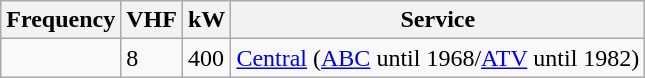<table class="wikitable sortable">
<tr>
<th>Frequency</th>
<th>VHF</th>
<th>kW</th>
<th>Service</th>
</tr>
<tr>
<td></td>
<td>8</td>
<td>400</td>
<td><a href='#'>Central</a> (<a href='#'>ABC</a> until 1968/<a href='#'>ATV</a> until 1982)</td>
</tr>
</table>
